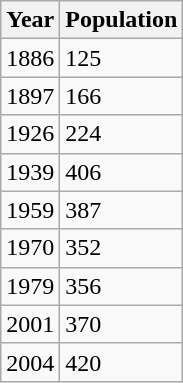<table class="wikitable">
<tr>
<th>Year</th>
<th>Population</th>
</tr>
<tr>
<td>1886</td>
<td>125</td>
</tr>
<tr>
<td>1897</td>
<td>166</td>
</tr>
<tr>
<td>1926</td>
<td>224</td>
</tr>
<tr>
<td>1939</td>
<td>406</td>
</tr>
<tr>
<td>1959</td>
<td>387</td>
</tr>
<tr>
<td>1970</td>
<td>352</td>
</tr>
<tr>
<td>1979</td>
<td>356</td>
</tr>
<tr>
<td>2001</td>
<td>370</td>
</tr>
<tr>
<td>2004</td>
<td>420</td>
</tr>
</table>
